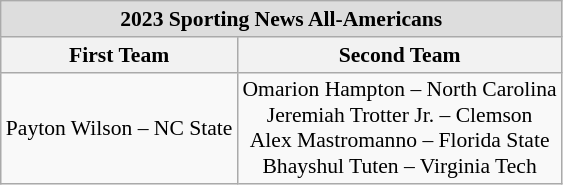<table class="wikitable" style="white-space:nowrap; text-align:center; font-size:90%;">
<tr>
<td colspan="7" style="text-align:center; background:#ddd;"><strong>2023 Sporting News All-Americans</strong></td>
</tr>
<tr>
<th>First Team</th>
<th>Second Team</th>
</tr>
<tr>
<td>Payton Wilson – NC State</td>
<td>Omarion Hampton – North Carolina<br>Jeremiah Trotter Jr. – Clemson<br>Alex Mastromanno – Florida State<br>Bhayshul Tuten – Virginia Tech</td>
</tr>
</table>
